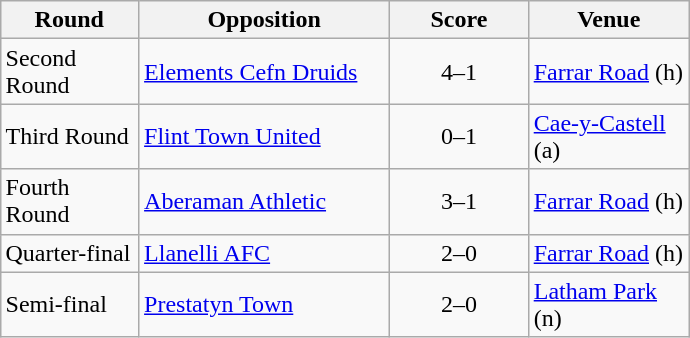<table class="wikitable" style="text-align:left;margin-left:1em;float:right">
<tr>
<th width=85>Round</th>
<th width=160>Opposition</th>
<th width=85>Score</th>
<th width=100>Venue</th>
</tr>
<tr>
<td>Second Round</td>
<td><a href='#'>Elements Cefn Druids</a></td>
<td align=center>4–1</td>
<td><a href='#'>Farrar Road</a> (h)</td>
</tr>
<tr>
<td>Third Round</td>
<td><a href='#'>Flint Town United</a></td>
<td align=center>0–1</td>
<td><a href='#'>Cae-y-Castell</a> (a)</td>
</tr>
<tr>
<td>Fourth Round</td>
<td><a href='#'>Aberaman Athletic</a></td>
<td align=center>3–1</td>
<td><a href='#'>Farrar Road</a> (h)</td>
</tr>
<tr>
<td>Quarter-final</td>
<td><a href='#'>Llanelli AFC</a></td>
<td align=center>2–0</td>
<td><a href='#'>Farrar Road</a> (h)</td>
</tr>
<tr>
<td>Semi-final</td>
<td><a href='#'>Prestatyn Town</a></td>
<td align=center>2–0</td>
<td><a href='#'>Latham Park</a> (n)</td>
</tr>
</table>
